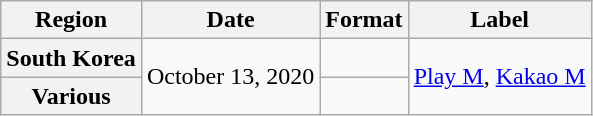<table class="wikitable plainrowheaders">
<tr>
<th scope="col">Region</th>
<th>Date</th>
<th>Format</th>
<th>Label</th>
</tr>
<tr>
<th scope="row">South Korea</th>
<td rowspan="2">October 13, 2020</td>
<td></td>
<td rowspan="2"><a href='#'>Play M</a>, <a href='#'>Kakao M</a></td>
</tr>
<tr>
<th scope="row">Various</th>
<td></td>
</tr>
</table>
